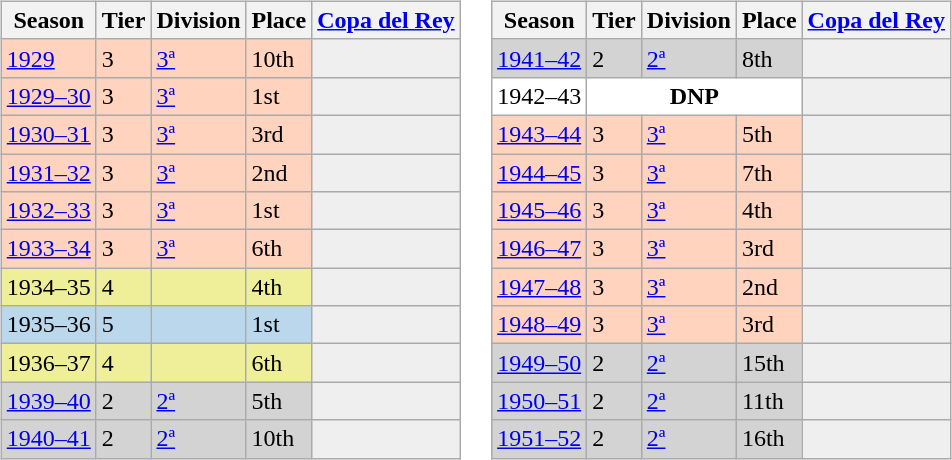<table>
<tr>
<td valign="top" width=0%><br><table class="wikitable">
<tr style="background:#f0f6fa;">
<th>Season</th>
<th>Tier</th>
<th>Division</th>
<th>Place</th>
<th><a href='#'>Copa del Rey</a></th>
</tr>
<tr>
<td style="background:#FFD3BD;"><a href='#'>1929</a></td>
<td style="background:#FFD3BD;">3</td>
<td style="background:#FFD3BD;"><a href='#'>3ª</a></td>
<td style="background:#FFD3BD;">10th</td>
<th style="background:#efefef;"></th>
</tr>
<tr>
<td style="background:#FFD3BD;"><a href='#'>1929–30</a></td>
<td style="background:#FFD3BD;">3</td>
<td style="background:#FFD3BD;"><a href='#'>3ª</a></td>
<td style="background:#FFD3BD;">1st</td>
<th style="background:#efefef;"></th>
</tr>
<tr>
<td style="background:#FFD3BD;"><a href='#'>1930–31</a></td>
<td style="background:#FFD3BD;">3</td>
<td style="background:#FFD3BD;"><a href='#'>3ª</a></td>
<td style="background:#FFD3BD;">3rd</td>
<th style="background:#efefef;"></th>
</tr>
<tr>
<td style="background:#FFD3BD;"><a href='#'>1931–32</a></td>
<td style="background:#FFD3BD;">3</td>
<td style="background:#FFD3BD;"><a href='#'>3ª</a></td>
<td style="background:#FFD3BD;">2nd</td>
<th style="background:#efefef;"></th>
</tr>
<tr>
<td style="background:#FFD3BD;"><a href='#'>1932–33</a></td>
<td style="background:#FFD3BD;">3</td>
<td style="background:#FFD3BD;"><a href='#'>3ª</a></td>
<td style="background:#FFD3BD;">1st</td>
<th style="background:#efefef;"></th>
</tr>
<tr>
<td style="background:#FFD3BD;"><a href='#'>1933–34</a></td>
<td style="background:#FFD3BD;">3</td>
<td style="background:#FFD3BD;"><a href='#'>3ª</a></td>
<td style="background:#FFD3BD;">6th</td>
<th style="background:#efefef;"></th>
</tr>
<tr>
<td style="background:#EFEF99;">1934–35</td>
<td style="background:#EFEF99;">4</td>
<td style="background:#EFEF99;"></td>
<td style="background:#EFEF99;">4th</td>
<th style="background:#efefef;"></th>
</tr>
<tr>
<td style="background:#BBD7EC;">1935–36</td>
<td style="background:#BBD7EC;">5</td>
<td style="background:#BBD7EC;"></td>
<td style="background:#BBD7EC;">1st</td>
<th style="background:#efefef;"></th>
</tr>
<tr>
<td style="background:#EFEF99;">1936–37</td>
<td style="background:#EFEF99;">4</td>
<td style="background:#EFEF99;"></td>
<td style="background:#EFEF99;">6th</td>
<th style="background:#efefef;"></th>
</tr>
<tr>
<td style="background:#D3D3D3;"><a href='#'>1939–40</a></td>
<td style="background:#D3D3D3;">2</td>
<td style="background:#D3D3D3;"><a href='#'>2ª</a></td>
<td style="background:#D3D3D3;">5th</td>
<th style="background:#efefef;"></th>
</tr>
<tr>
<td style="background:#D3D3D3;"><a href='#'>1940–41</a></td>
<td style="background:#D3D3D3;">2</td>
<td style="background:#D3D3D3;"><a href='#'>2ª</a></td>
<td style="background:#D3D3D3;">10th</td>
<th style="background:#efefef;"></th>
</tr>
</table>
</td>
<td valign="top" width=0%><br><table class="wikitable">
<tr style="background:#f0f6fa;">
<th>Season</th>
<th>Tier</th>
<th>Division</th>
<th>Place</th>
<th><a href='#'>Copa del Rey</a></th>
</tr>
<tr>
<td style="background:#D3D3D3;"><a href='#'>1941–42</a></td>
<td style="background:#D3D3D3;">2</td>
<td style="background:#D3D3D3;"><a href='#'>2ª</a></td>
<td style="background:#D3D3D3;">8th</td>
<th style="background:#efefef;"></th>
</tr>
<tr>
<td style="background:#FFFFFF;">1942–43</td>
<th style="background:#FFFFFF;" colspan="3">DNP</th>
<th style="background:#efefef;"></th>
</tr>
<tr>
<td style="background:#FFD3BD;"><a href='#'>1943–44</a></td>
<td style="background:#FFD3BD;">3</td>
<td style="background:#FFD3BD;"><a href='#'>3ª</a></td>
<td style="background:#FFD3BD;">5th</td>
<th style="background:#efefef;"></th>
</tr>
<tr>
<td style="background:#FFD3BD;"><a href='#'>1944–45</a></td>
<td style="background:#FFD3BD;">3</td>
<td style="background:#FFD3BD;"><a href='#'>3ª</a></td>
<td style="background:#FFD3BD;">7th</td>
<th style="background:#efefef;"></th>
</tr>
<tr>
<td style="background:#FFD3BD;"><a href='#'>1945–46</a></td>
<td style="background:#FFD3BD;">3</td>
<td style="background:#FFD3BD;"><a href='#'>3ª</a></td>
<td style="background:#FFD3BD;">4th</td>
<th style="background:#efefef;"></th>
</tr>
<tr>
<td style="background:#FFD3BD;"><a href='#'>1946–47</a></td>
<td style="background:#FFD3BD;">3</td>
<td style="background:#FFD3BD;"><a href='#'>3ª</a></td>
<td style="background:#FFD3BD;">3rd</td>
<th style="background:#efefef;"></th>
</tr>
<tr>
<td style="background:#FFD3BD;"><a href='#'>1947–48</a></td>
<td style="background:#FFD3BD;">3</td>
<td style="background:#FFD3BD;"><a href='#'>3ª</a></td>
<td style="background:#FFD3BD;">2nd</td>
<th style="background:#efefef;"></th>
</tr>
<tr>
<td style="background:#FFD3BD;"><a href='#'>1948–49</a></td>
<td style="background:#FFD3BD;">3</td>
<td style="background:#FFD3BD;"><a href='#'>3ª</a></td>
<td style="background:#FFD3BD;">3rd</td>
<th style="background:#efefef;"></th>
</tr>
<tr>
<td style="background:#D3D3D3;"><a href='#'>1949–50</a></td>
<td style="background:#D3D3D3;">2</td>
<td style="background:#D3D3D3;"><a href='#'>2ª</a></td>
<td style="background:#D3D3D3;">15th</td>
<th style="background:#efefef;"></th>
</tr>
<tr>
<td style="background:#D3D3D3;"><a href='#'>1950–51</a></td>
<td style="background:#D3D3D3;">2</td>
<td style="background:#D3D3D3;"><a href='#'>2ª</a></td>
<td style="background:#D3D3D3;">11th</td>
<th style="background:#efefef;"></th>
</tr>
<tr>
<td style="background:#D3D3D3;"><a href='#'>1951–52</a></td>
<td style="background:#D3D3D3;">2</td>
<td style="background:#D3D3D3;"><a href='#'>2ª</a></td>
<td style="background:#D3D3D3;">16th</td>
<th style="background:#efefef;"></th>
</tr>
</table>
</td>
</tr>
</table>
